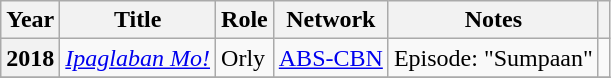<table class="wikitable sortable plainrowheaders">
<tr>
<th scope="col">Year</th>
<th scope="col">Title</th>
<th scope="col">Role</th>
<th scope="col">Network</th>
<th scope="col">Notes</th>
<th scope="col" class="unsortable"></th>
</tr>
<tr>
<th scope=row>2018</th>
<td><em><a href='#'>Ipaglaban Mo!</a></em></td>
<td>Orly</td>
<td><a href='#'>ABS-CBN</a></td>
<td>Episode: "Sumpaan"</td>
<td></td>
</tr>
<tr>
</tr>
</table>
